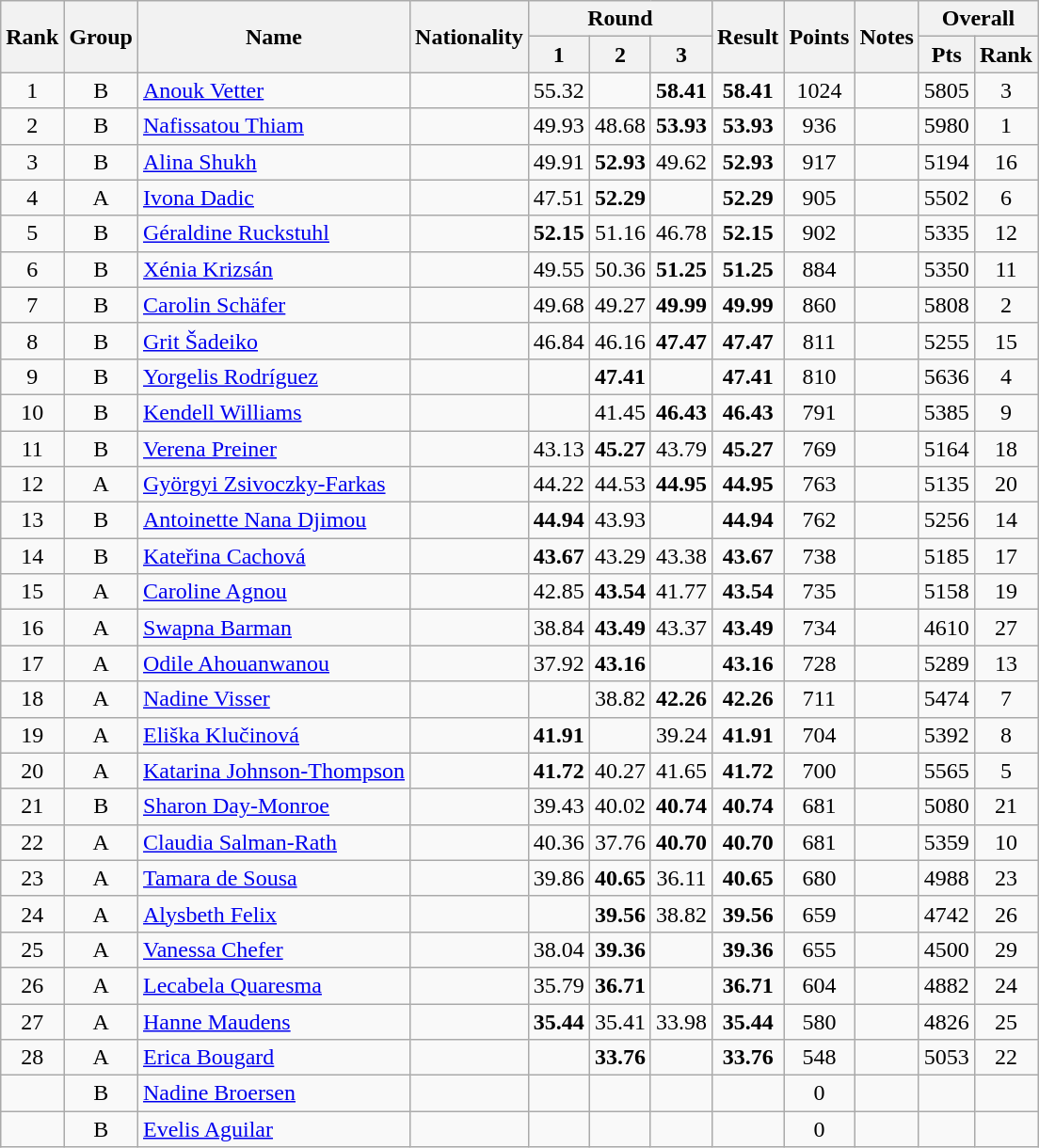<table class="wikitable sortable" style="text-align:center">
<tr>
<th rowspan=2>Rank</th>
<th rowspan=2>Group</th>
<th rowspan=2>Name</th>
<th rowspan=2>Nationality</th>
<th colspan=3>Round</th>
<th rowspan=2 data-sort-type="number">Result</th>
<th rowspan=2>Points</th>
<th rowspan=2>Notes</th>
<th colspan=2>Overall</th>
</tr>
<tr>
<th data-sort-type="number">1</th>
<th data-sort-type="number">2</th>
<th data-sort-type="number">3</th>
<th>Pts</th>
<th>Rank</th>
</tr>
<tr>
<td>1</td>
<td>B</td>
<td align=left><a href='#'>Anouk Vetter</a></td>
<td align=left></td>
<td>55.32</td>
<td></td>
<td><strong>58.41</strong></td>
<td><strong>58.41</strong></td>
<td>1024</td>
<td></td>
<td>5805</td>
<td>3</td>
</tr>
<tr>
<td>2</td>
<td>B</td>
<td align=left><a href='#'>Nafissatou Thiam</a></td>
<td align=left></td>
<td>49.93</td>
<td>48.68</td>
<td><strong>53.93</strong></td>
<td><strong>53.93</strong></td>
<td>936</td>
<td></td>
<td>5980</td>
<td>1</td>
</tr>
<tr>
<td>3</td>
<td>B</td>
<td align=left><a href='#'>Alina Shukh</a></td>
<td align=left></td>
<td>49.91</td>
<td><strong>52.93</strong></td>
<td>49.62</td>
<td><strong>52.93</strong></td>
<td>917</td>
<td></td>
<td>5194</td>
<td>16</td>
</tr>
<tr>
<td>4</td>
<td>A</td>
<td align=left><a href='#'>Ivona Dadic</a></td>
<td align=left></td>
<td>47.51</td>
<td><strong>52.29</strong></td>
<td></td>
<td><strong>52.29</strong></td>
<td>905</td>
<td></td>
<td>5502</td>
<td>6</td>
</tr>
<tr>
<td>5</td>
<td>B</td>
<td align=left><a href='#'>Géraldine Ruckstuhl</a></td>
<td align=left></td>
<td><strong>52.15</strong></td>
<td>51.16</td>
<td>46.78</td>
<td><strong>52.15</strong></td>
<td>902</td>
<td></td>
<td>5335</td>
<td>12</td>
</tr>
<tr>
<td>6</td>
<td>B</td>
<td align=left><a href='#'>Xénia Krizsán</a></td>
<td align=left></td>
<td>49.55</td>
<td>50.36</td>
<td><strong>51.25</strong></td>
<td><strong>51.25</strong></td>
<td>884</td>
<td></td>
<td>5350</td>
<td>11</td>
</tr>
<tr>
<td>7</td>
<td>B</td>
<td align=left><a href='#'>Carolin Schäfer</a></td>
<td align=left></td>
<td>49.68</td>
<td>49.27</td>
<td><strong>49.99</strong></td>
<td><strong>49.99</strong></td>
<td>860</td>
<td></td>
<td>5808</td>
<td>2</td>
</tr>
<tr>
<td>8</td>
<td>B</td>
<td align=left><a href='#'>Grit Šadeiko</a></td>
<td align=left></td>
<td>46.84</td>
<td>46.16</td>
<td><strong>47.47</strong></td>
<td><strong>47.47</strong></td>
<td>811</td>
<td></td>
<td>5255</td>
<td>15</td>
</tr>
<tr>
<td>9</td>
<td>B</td>
<td align=left><a href='#'>Yorgelis Rodríguez</a></td>
<td align=left></td>
<td></td>
<td><strong>47.41</strong></td>
<td></td>
<td><strong>47.41</strong></td>
<td>810</td>
<td></td>
<td>5636</td>
<td>4</td>
</tr>
<tr>
<td>10</td>
<td>B</td>
<td align=left><a href='#'>Kendell Williams</a></td>
<td align=left></td>
<td></td>
<td>41.45</td>
<td><strong>46.43</strong></td>
<td><strong>46.43</strong></td>
<td>791</td>
<td></td>
<td>5385</td>
<td>9</td>
</tr>
<tr>
<td>11</td>
<td>B</td>
<td align=left><a href='#'>Verena Preiner</a></td>
<td align=left></td>
<td>43.13</td>
<td><strong>45.27</strong></td>
<td>43.79</td>
<td><strong>45.27</strong></td>
<td>769</td>
<td></td>
<td>5164</td>
<td>18</td>
</tr>
<tr>
<td>12</td>
<td>A</td>
<td align=left><a href='#'>Györgyi Zsivoczky-Farkas</a></td>
<td align=left></td>
<td>44.22</td>
<td>44.53</td>
<td><strong>44.95</strong></td>
<td><strong>44.95</strong></td>
<td>763</td>
<td></td>
<td>5135</td>
<td>20</td>
</tr>
<tr>
<td>13</td>
<td>B</td>
<td align=left><a href='#'>Antoinette Nana Djimou</a></td>
<td align=left></td>
<td><strong>44.94</strong></td>
<td>43.93</td>
<td></td>
<td><strong>44.94</strong></td>
<td>762</td>
<td></td>
<td>5256</td>
<td>14</td>
</tr>
<tr>
<td>14</td>
<td>B</td>
<td align=left><a href='#'>Kateřina Cachová</a></td>
<td align=left></td>
<td><strong>43.67</strong></td>
<td>43.29</td>
<td>43.38</td>
<td><strong>43.67</strong></td>
<td>738</td>
<td></td>
<td>5185</td>
<td>17</td>
</tr>
<tr>
<td>15</td>
<td>A</td>
<td align=left><a href='#'>Caroline Agnou</a></td>
<td align=left></td>
<td>42.85</td>
<td><strong>43.54</strong></td>
<td>41.77</td>
<td><strong>43.54</strong></td>
<td>735</td>
<td></td>
<td>5158</td>
<td>19</td>
</tr>
<tr>
<td>16</td>
<td>A</td>
<td align=left><a href='#'>Swapna Barman</a></td>
<td align=left></td>
<td>38.84</td>
<td><strong>43.49</strong></td>
<td>43.37</td>
<td><strong>43.49</strong></td>
<td>734</td>
<td></td>
<td>4610</td>
<td>27</td>
</tr>
<tr>
<td>17</td>
<td>A</td>
<td align=left><a href='#'>Odile Ahouanwanou</a></td>
<td align=left></td>
<td>37.92</td>
<td><strong>43.16</strong></td>
<td></td>
<td><strong>43.16</strong></td>
<td>728</td>
<td></td>
<td>5289</td>
<td>13</td>
</tr>
<tr>
<td>18</td>
<td>A</td>
<td align=left><a href='#'>Nadine Visser</a></td>
<td align=left></td>
<td></td>
<td>38.82</td>
<td><strong>42.26</strong></td>
<td><strong>42.26</strong></td>
<td>711</td>
<td></td>
<td>5474</td>
<td>7</td>
</tr>
<tr>
<td>19</td>
<td>A</td>
<td align=left><a href='#'>Eliška Klučinová</a></td>
<td align=left></td>
<td><strong>41.91</strong></td>
<td></td>
<td>39.24</td>
<td><strong>41.91</strong></td>
<td>704</td>
<td></td>
<td>5392</td>
<td>8</td>
</tr>
<tr>
<td>20</td>
<td>A</td>
<td align=left><a href='#'>Katarina Johnson-Thompson</a></td>
<td align=left></td>
<td><strong>41.72</strong></td>
<td>40.27</td>
<td>41.65</td>
<td><strong>41.72</strong></td>
<td>700</td>
<td></td>
<td>5565</td>
<td>5</td>
</tr>
<tr>
<td>21</td>
<td>B</td>
<td align=left><a href='#'>Sharon Day-Monroe</a></td>
<td align=left></td>
<td>39.43</td>
<td>40.02</td>
<td><strong>40.74</strong></td>
<td><strong>40.74</strong></td>
<td>681</td>
<td></td>
<td>5080</td>
<td>21</td>
</tr>
<tr>
<td>22</td>
<td>A</td>
<td align=left><a href='#'>Claudia Salman-Rath</a></td>
<td align=left></td>
<td>40.36</td>
<td>37.76</td>
<td><strong>40.70</strong></td>
<td><strong>40.70</strong></td>
<td>681</td>
<td></td>
<td>5359</td>
<td>10</td>
</tr>
<tr>
<td>23</td>
<td>A</td>
<td align=left><a href='#'>Tamara de Sousa</a></td>
<td align=left></td>
<td>39.86</td>
<td><strong>40.65</strong></td>
<td>36.11</td>
<td><strong>40.65</strong></td>
<td>680</td>
<td></td>
<td>4988</td>
<td>23</td>
</tr>
<tr>
<td>24</td>
<td>A</td>
<td align=left><a href='#'>Alysbeth Felix</a></td>
<td align=left></td>
<td></td>
<td><strong>39.56</strong></td>
<td>38.82</td>
<td><strong>39.56</strong></td>
<td>659</td>
<td></td>
<td>4742</td>
<td>26</td>
</tr>
<tr>
<td>25</td>
<td>A</td>
<td align=left><a href='#'>Vanessa Chefer</a></td>
<td align=left></td>
<td>38.04</td>
<td><strong>39.36</strong></td>
<td></td>
<td><strong>39.36</strong></td>
<td>655</td>
<td></td>
<td>4500</td>
<td>29</td>
</tr>
<tr>
<td>26</td>
<td>A</td>
<td align=left><a href='#'>Lecabela Quaresma</a></td>
<td align=left></td>
<td>35.79</td>
<td><strong>36.71</strong></td>
<td></td>
<td><strong>36.71</strong></td>
<td>604</td>
<td></td>
<td>4882</td>
<td>24</td>
</tr>
<tr>
<td>27</td>
<td>A</td>
<td align=left><a href='#'>Hanne Maudens</a></td>
<td align=left></td>
<td><strong>35.44</strong></td>
<td>35.41</td>
<td>33.98</td>
<td><strong>35.44</strong></td>
<td>580</td>
<td></td>
<td>4826</td>
<td>25</td>
</tr>
<tr>
<td>28</td>
<td>A</td>
<td align=left><a href='#'>Erica Bougard</a></td>
<td align=left></td>
<td></td>
<td><strong>33.76</strong></td>
<td></td>
<td><strong>33.76</strong></td>
<td>548</td>
<td></td>
<td>5053</td>
<td>22</td>
</tr>
<tr>
<td></td>
<td>B</td>
<td align=left><a href='#'>Nadine Broersen</a></td>
<td align=left></td>
<td></td>
<td></td>
<td></td>
<td></td>
<td>0</td>
<td></td>
<td></td>
<td></td>
</tr>
<tr>
<td></td>
<td>B</td>
<td align=left><a href='#'>Evelis Aguilar</a></td>
<td align=left></td>
<td></td>
<td></td>
<td></td>
<td></td>
<td>0</td>
<td></td>
<td></td>
<td></td>
</tr>
</table>
